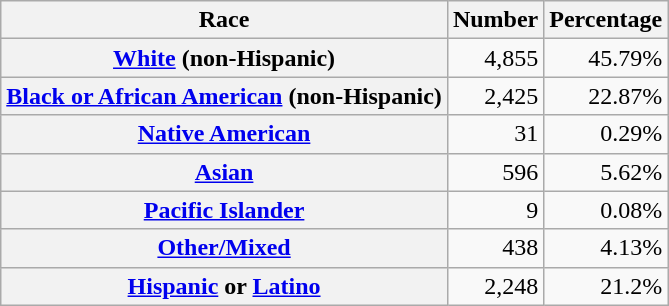<table class="wikitable" style="text-align:right">
<tr>
<th scope="col">Race</th>
<th scope="col">Number</th>
<th scope="col">Percentage</th>
</tr>
<tr>
<th scope="row"><a href='#'>White</a> (non-Hispanic)</th>
<td>4,855</td>
<td>45.79%</td>
</tr>
<tr>
<th scope="row"><a href='#'>Black or African American</a> (non-Hispanic)</th>
<td>2,425</td>
<td>22.87%</td>
</tr>
<tr>
<th scope="row"><a href='#'>Native American</a></th>
<td>31</td>
<td>0.29%</td>
</tr>
<tr>
<th scope="row"><a href='#'>Asian</a></th>
<td>596</td>
<td>5.62%</td>
</tr>
<tr>
<th scope="row"><a href='#'>Pacific Islander</a></th>
<td>9</td>
<td>0.08%</td>
</tr>
<tr>
<th scope="row"><a href='#'>Other/Mixed</a></th>
<td>438</td>
<td>4.13%</td>
</tr>
<tr>
<th scope="row"><a href='#'>Hispanic</a> or <a href='#'>Latino</a></th>
<td>2,248</td>
<td>21.2%</td>
</tr>
</table>
